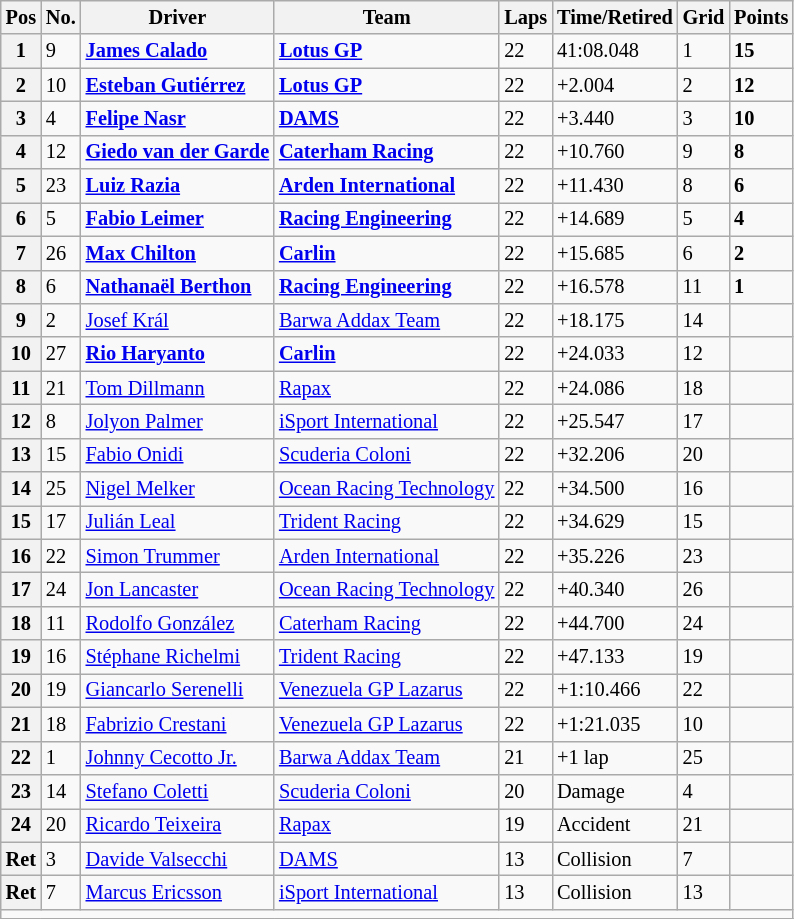<table class="wikitable" style="font-size:85%">
<tr>
<th>Pos</th>
<th>No.</th>
<th>Driver</th>
<th>Team</th>
<th>Laps</th>
<th>Time/Retired</th>
<th>Grid</th>
<th>Points</th>
</tr>
<tr>
<th>1</th>
<td>9</td>
<td> <strong><a href='#'>James Calado</a></strong></td>
<td><strong><a href='#'>Lotus GP</a></strong></td>
<td>22</td>
<td>41:08.048</td>
<td>1</td>
<td><strong>15</strong></td>
</tr>
<tr>
<th>2</th>
<td>10</td>
<td> <strong><a href='#'>Esteban Gutiérrez</a></strong></td>
<td><strong><a href='#'>Lotus GP</a></strong></td>
<td>22</td>
<td>+2.004</td>
<td>2</td>
<td><strong>12</strong></td>
</tr>
<tr>
<th>3</th>
<td>4</td>
<td> <strong><a href='#'>Felipe Nasr</a></strong></td>
<td><strong><a href='#'>DAMS</a></strong></td>
<td>22</td>
<td>+3.440</td>
<td>3</td>
<td><strong>10</strong></td>
</tr>
<tr>
<th>4</th>
<td>12</td>
<td> <strong><a href='#'>Giedo van der Garde</a></strong></td>
<td><strong><a href='#'>Caterham Racing</a></strong></td>
<td>22</td>
<td>+10.760</td>
<td>9</td>
<td><strong>8</strong></td>
</tr>
<tr>
<th>5</th>
<td>23</td>
<td> <strong><a href='#'>Luiz Razia</a></strong></td>
<td><strong><a href='#'>Arden International</a></strong></td>
<td>22</td>
<td>+11.430</td>
<td>8</td>
<td><strong>6</strong></td>
</tr>
<tr>
<th>6</th>
<td>5</td>
<td> <strong><a href='#'>Fabio Leimer</a></strong></td>
<td><strong><a href='#'>Racing Engineering</a></strong></td>
<td>22</td>
<td>+14.689</td>
<td>5</td>
<td><strong>4</strong></td>
</tr>
<tr>
<th>7</th>
<td>26</td>
<td> <strong><a href='#'>Max Chilton</a></strong></td>
<td><strong><a href='#'>Carlin</a></strong></td>
<td>22</td>
<td>+15.685</td>
<td>6</td>
<td><strong>2</strong></td>
</tr>
<tr>
<th>8</th>
<td>6</td>
<td> <strong><a href='#'>Nathanaël Berthon</a></strong></td>
<td><strong><a href='#'>Racing Engineering</a></strong></td>
<td>22</td>
<td>+16.578</td>
<td>11</td>
<td><strong>1</strong></td>
</tr>
<tr>
<th>9</th>
<td>2</td>
<td> <a href='#'>Josef Král</a></td>
<td><a href='#'>Barwa Addax Team</a></td>
<td>22</td>
<td>+18.175</td>
<td>14</td>
<td></td>
</tr>
<tr>
<th>10</th>
<td>27</td>
<td> <strong><a href='#'>Rio Haryanto</a></strong></td>
<td><strong><a href='#'>Carlin</a></strong></td>
<td>22</td>
<td>+24.033</td>
<td>12</td>
<td><strong></strong></td>
</tr>
<tr>
<th>11</th>
<td>21</td>
<td> <a href='#'>Tom Dillmann</a></td>
<td><a href='#'>Rapax</a></td>
<td>22</td>
<td>+24.086</td>
<td>18</td>
<td></td>
</tr>
<tr>
<th>12</th>
<td>8</td>
<td> <a href='#'>Jolyon Palmer</a></td>
<td><a href='#'>iSport International</a></td>
<td>22</td>
<td>+25.547</td>
<td>17</td>
<td></td>
</tr>
<tr>
<th>13</th>
<td>15</td>
<td> <a href='#'>Fabio Onidi</a></td>
<td><a href='#'>Scuderia Coloni</a></td>
<td>22</td>
<td>+32.206</td>
<td>20</td>
<td></td>
</tr>
<tr>
<th>14</th>
<td>25</td>
<td> <a href='#'>Nigel Melker</a></td>
<td><a href='#'>Ocean Racing Technology</a></td>
<td>22</td>
<td>+34.500</td>
<td>16</td>
<td></td>
</tr>
<tr>
<th>15</th>
<td>17</td>
<td> <a href='#'>Julián Leal</a></td>
<td><a href='#'>Trident Racing</a></td>
<td>22</td>
<td>+34.629</td>
<td>15</td>
<td></td>
</tr>
<tr>
<th>16</th>
<td>22</td>
<td> <a href='#'>Simon Trummer</a></td>
<td><a href='#'>Arden International</a></td>
<td>22</td>
<td>+35.226</td>
<td>23</td>
<td></td>
</tr>
<tr>
<th>17</th>
<td>24</td>
<td> <a href='#'>Jon Lancaster</a></td>
<td><a href='#'>Ocean Racing Technology</a></td>
<td>22</td>
<td>+40.340</td>
<td>26</td>
<td></td>
</tr>
<tr>
<th>18</th>
<td>11</td>
<td> <a href='#'>Rodolfo González</a></td>
<td><a href='#'>Caterham Racing</a></td>
<td>22</td>
<td>+44.700</td>
<td>24</td>
<td></td>
</tr>
<tr>
<th>19</th>
<td>16</td>
<td> <a href='#'>Stéphane Richelmi</a></td>
<td><a href='#'>Trident Racing</a></td>
<td>22</td>
<td>+47.133</td>
<td>19</td>
<td></td>
</tr>
<tr>
<th>20</th>
<td>19</td>
<td> <a href='#'>Giancarlo Serenelli</a></td>
<td><a href='#'>Venezuela GP Lazarus</a></td>
<td>22</td>
<td>+1:10.466</td>
<td>22</td>
<td></td>
</tr>
<tr>
<th>21</th>
<td>18</td>
<td> <a href='#'>Fabrizio Crestani</a></td>
<td><a href='#'>Venezuela GP Lazarus</a></td>
<td>22</td>
<td>+1:21.035</td>
<td>10</td>
<td></td>
</tr>
<tr>
<th>22</th>
<td>1</td>
<td> <a href='#'>Johnny Cecotto Jr.</a></td>
<td><a href='#'>Barwa Addax Team</a></td>
<td>21</td>
<td>+1 lap</td>
<td>25</td>
<td></td>
</tr>
<tr>
<th>23</th>
<td>14</td>
<td> <a href='#'>Stefano Coletti</a></td>
<td><a href='#'>Scuderia Coloni</a></td>
<td>20</td>
<td>Damage</td>
<td>4</td>
<td></td>
</tr>
<tr>
<th>24</th>
<td>20</td>
<td> <a href='#'>Ricardo Teixeira</a></td>
<td><a href='#'>Rapax</a></td>
<td>19</td>
<td>Accident</td>
<td>21</td>
<td></td>
</tr>
<tr>
<th>Ret</th>
<td>3</td>
<td> <a href='#'>Davide Valsecchi</a></td>
<td><a href='#'>DAMS</a></td>
<td>13</td>
<td>Collision</td>
<td>7</td>
<td></td>
</tr>
<tr>
<th>Ret</th>
<td>7</td>
<td> <a href='#'>Marcus Ericsson</a></td>
<td><a href='#'>iSport International</a></td>
<td>13</td>
<td>Collision</td>
<td>13</td>
<td></td>
</tr>
<tr>
<td colspan=8></td>
</tr>
<tr>
</tr>
</table>
